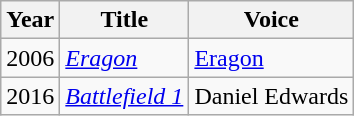<table class="wikitable sortable">
<tr>
<th>Year</th>
<th>Title</th>
<th>Voice</th>
</tr>
<tr>
<td>2006</td>
<td><em><a href='#'>Eragon</a></em></td>
<td><a href='#'>Eragon</a></td>
</tr>
<tr>
<td>2016</td>
<td><em><a href='#'>Battlefield 1</a></em></td>
<td>Daniel Edwards</td>
</tr>
</table>
